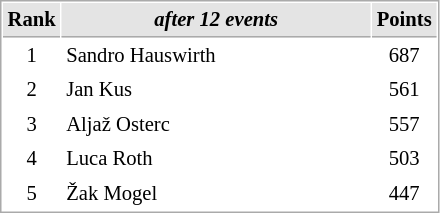<table cellspacing="1" cellpadding="3" style="border:1px solid #AAAAAA;font-size:86%">
<tr bgcolor="#E4E4E4">
<th style="border-bottom:1px solid #AAAAAA" width=10>Rank</th>
<th style="border-bottom:1px solid #AAAAAA" width=200><em>after 12 events</em></th>
<th style="border-bottom:1px solid #AAAAAA" width=20>Points</th>
</tr>
<tr>
<td align=center>1</td>
<td> Sandro Hauswirth</td>
<td align=center>687</td>
</tr>
<tr>
<td align=center>2</td>
<td> Jan Kus</td>
<td align=center>561</td>
</tr>
<tr>
<td align=center>3</td>
<td> Aljaž Osterc</td>
<td align=center>557</td>
</tr>
<tr>
<td align=center>4</td>
<td> Luca Roth</td>
<td align=center>503</td>
</tr>
<tr>
<td align=center>5</td>
<td> Žak Mogel</td>
<td align=center>447</td>
</tr>
</table>
